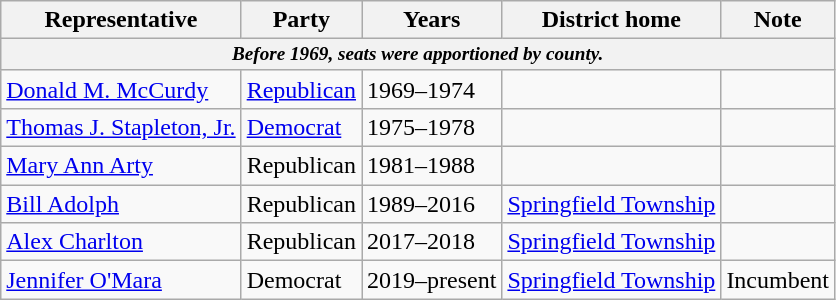<table class=wikitable>
<tr valign=bottom>
<th>Representative</th>
<th>Party</th>
<th>Years</th>
<th>District home</th>
<th>Note</th>
</tr>
<tr>
<th colspan=5 style="font-size: 80%;"><em>Before 1969, seats were apportioned by county.</em></th>
</tr>
<tr>
<td><a href='#'>Donald M. McCurdy</a></td>
<td><a href='#'>Republican</a></td>
<td>1969–1974</td>
<td></td>
<td></td>
</tr>
<tr>
<td><a href='#'>Thomas J. Stapleton, Jr.</a></td>
<td><a href='#'>Democrat</a></td>
<td>1975–1978</td>
<td></td>
<td></td>
</tr>
<tr>
<td><a href='#'>Mary Ann Arty</a></td>
<td>Republican</td>
<td>1981–1988</td>
<td></td>
<td></td>
</tr>
<tr>
<td><a href='#'>Bill Adolph</a></td>
<td>Republican</td>
<td>1989–2016</td>
<td><a href='#'>Springfield Township</a></td>
<td></td>
</tr>
<tr>
<td><a href='#'>Alex Charlton</a></td>
<td>Republican</td>
<td>2017–2018</td>
<td><a href='#'>Springfield Township</a></td>
<td></td>
</tr>
<tr>
<td><a href='#'>Jennifer O'Mara</a></td>
<td>Democrat</td>
<td>2019–present</td>
<td><a href='#'>Springfield Township</a></td>
<td>Incumbent</td>
</tr>
</table>
